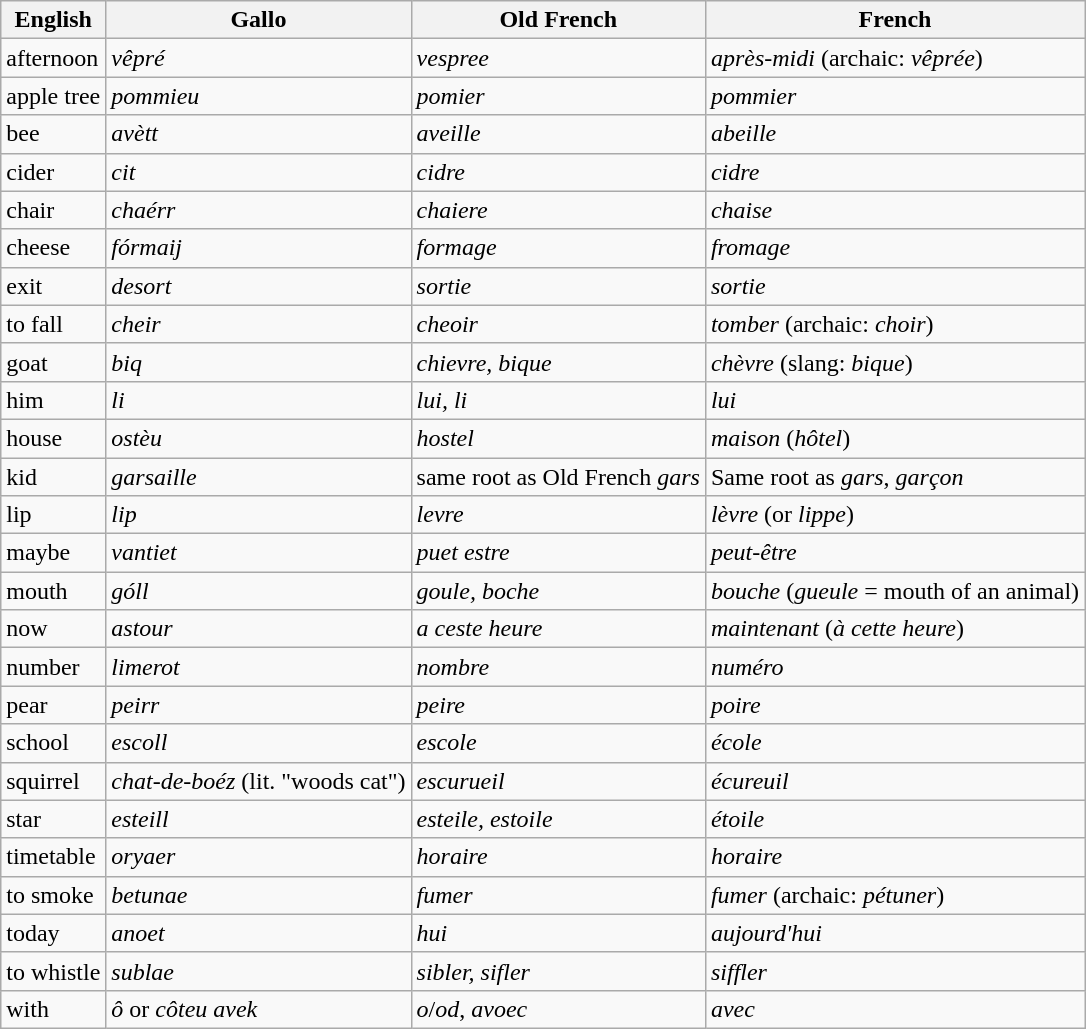<table class="wikitable">
<tr>
<th>English</th>
<th>Gallo</th>
<th>Old French</th>
<th>French</th>
</tr>
<tr>
<td>afternoon</td>
<td><em>vêpré</em></td>
<td><em>vespree</em></td>
<td><em>après-midi</em> (archaic: <em>vêprée</em>)</td>
</tr>
<tr>
<td>apple tree</td>
<td><em>pommieu</em></td>
<td><em>pomier</em></td>
<td><em>pommier</em></td>
</tr>
<tr>
<td>bee</td>
<td><em>avètt</em></td>
<td><em>aveille</em></td>
<td><em>abeille</em></td>
</tr>
<tr>
<td>cider</td>
<td><em>cit</em></td>
<td><em>cidre</em></td>
<td><em>cidre</em></td>
</tr>
<tr>
<td>chair</td>
<td><em>chaérr</em></td>
<td><em>chaiere</em></td>
<td><em>chaise</em></td>
</tr>
<tr>
<td>cheese</td>
<td><em>fórmaij</em></td>
<td><em>formage</em></td>
<td><em>fromage</em></td>
</tr>
<tr>
<td>exit</td>
<td><em>desort</em></td>
<td><em>sortie</em></td>
<td><em>sortie</em></td>
</tr>
<tr>
<td>to fall</td>
<td><em>cheir</em></td>
<td><em>cheoir</em></td>
<td><em>tomber</em> (archaic: <em>choir</em>)</td>
</tr>
<tr>
<td>goat</td>
<td><em>biq</em></td>
<td><em>chievre, bique</em></td>
<td><em>chèvre</em> (slang: <em>bique</em>)</td>
</tr>
<tr>
<td>him</td>
<td><em>li</em></td>
<td><em>lui, li</em></td>
<td><em>lui</em></td>
</tr>
<tr>
<td>house</td>
<td><em>ostèu</em></td>
<td><em>hostel</em></td>
<td><em>maison</em> (<em>hôtel</em>)</td>
</tr>
<tr>
<td>kid</td>
<td><em>garsaille</em></td>
<td>same root as Old French <em>gars</em></td>
<td>Same root as <em>gars</em>, <em>garçon</em></td>
</tr>
<tr>
<td>lip</td>
<td><em>lip</em></td>
<td><em>levre</em></td>
<td><em>lèvre</em> (or <em>lippe</em>)</td>
</tr>
<tr>
<td>maybe</td>
<td><em>vantiet</em></td>
<td><em>puet estre</em></td>
<td><em>peut-être</em></td>
</tr>
<tr>
<td>mouth</td>
<td><em>góll</em></td>
<td><em>goule, boche</em></td>
<td><em>bouche</em> (<em>gueule</em> = mouth of an animal)</td>
</tr>
<tr>
<td>now</td>
<td><em>astour</em></td>
<td><em>a ceste heure</em></td>
<td><em>maintenant</em> (<em>à cette heure</em>)</td>
</tr>
<tr>
<td>number</td>
<td><em>limerot</em></td>
<td><em>nombre</em></td>
<td><em>numéro</em></td>
</tr>
<tr>
<td>pear</td>
<td><em>peirr</em></td>
<td><em>peire</em></td>
<td><em>poire</em></td>
</tr>
<tr>
<td>school</td>
<td><em>escoll</em></td>
<td><em>escole</em></td>
<td><em>école</em></td>
</tr>
<tr>
<td>squirrel</td>
<td><em>chat-de-boéz</em> (lit. "woods cat")</td>
<td><em>escurueil</em></td>
<td><em>écureuil</em></td>
</tr>
<tr>
<td>star</td>
<td><em>esteill</em></td>
<td><em>esteile, estoile</em></td>
<td><em>étoile</em></td>
</tr>
<tr>
<td>timetable</td>
<td><em>oryaer</em></td>
<td><em>horaire</em></td>
<td><em>horaire</em></td>
</tr>
<tr>
<td>to smoke</td>
<td><em>betunae</em></td>
<td><em>fumer</em></td>
<td><em>fumer</em> (archaic: <em>pétuner</em>)</td>
</tr>
<tr>
<td>today</td>
<td><em>anoet</em></td>
<td><em>hui</em></td>
<td><em>aujourd'hui</em></td>
</tr>
<tr>
<td>to whistle</td>
<td><em>sublae</em></td>
<td><em>sibler, sifler</em></td>
<td><em>siffler</em></td>
</tr>
<tr>
<td>with</td>
<td><em>ô</em> or <em>côteu avek</em></td>
<td><em>o</em>/<em>od</em>, <em>avoec</em></td>
<td><em>avec</em></td>
</tr>
</table>
